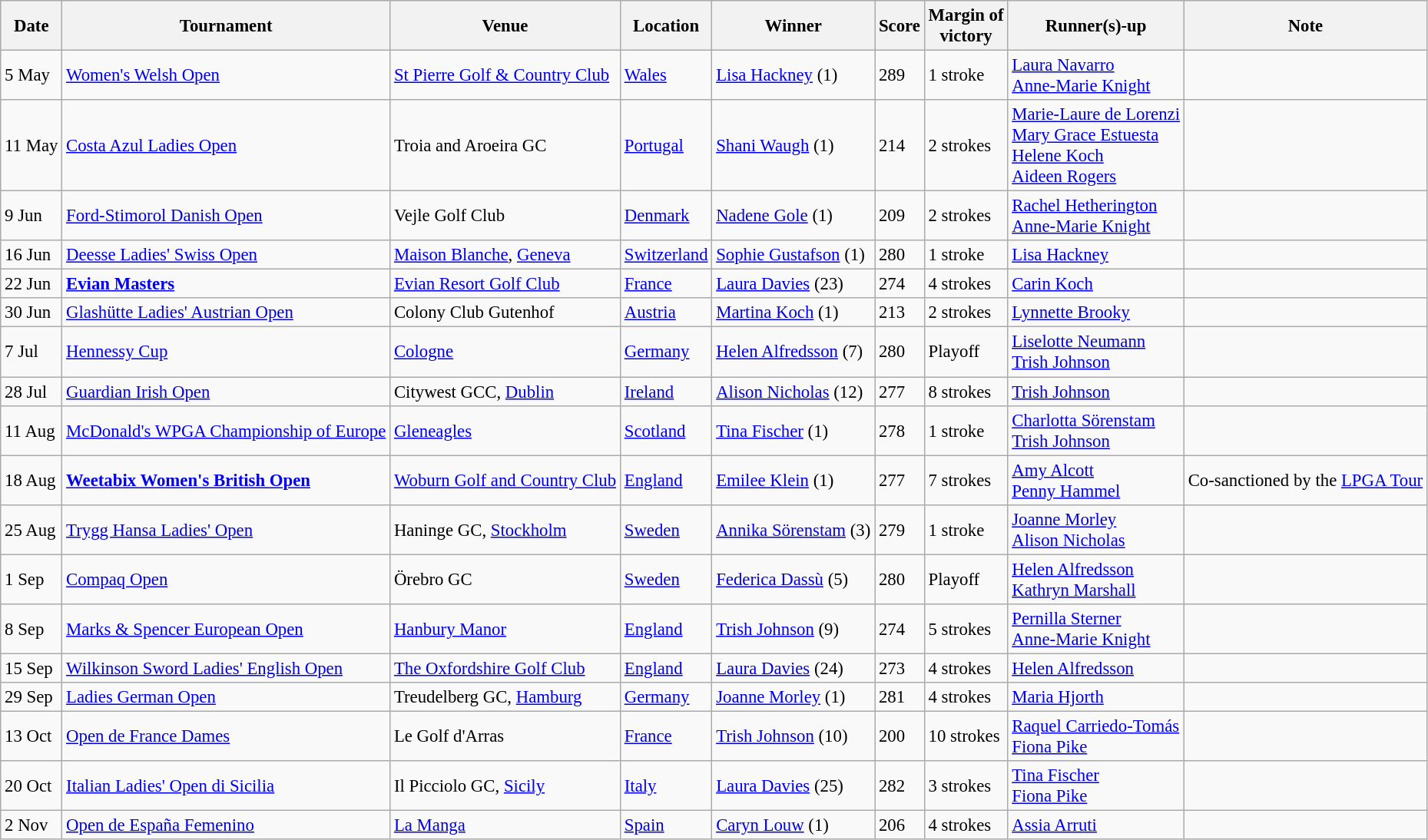<table class="wikitable" style="font-size:95%">
<tr>
<th>Date</th>
<th>Tournament</th>
<th>Venue</th>
<th>Location</th>
<th>Winner</th>
<th>Score</th>
<th>Margin of<br>victory</th>
<th>Runner(s)-up</th>
<th>Note</th>
</tr>
<tr>
<td>5 May</td>
<td><a href='#'>Women's Welsh Open</a></td>
<td><a href='#'>St Pierre Golf & Country Club</a></td>
<td><a href='#'>Wales</a></td>
<td> <a href='#'>Lisa Hackney</a> (1)</td>
<td>289</td>
<td>1 stroke</td>
<td> <a href='#'>Laura Navarro</a><br> <a href='#'>Anne-Marie Knight</a></td>
<td></td>
</tr>
<tr>
<td>11 May</td>
<td><a href='#'>Costa Azul Ladies Open</a></td>
<td>Troia and Aroeira GC</td>
<td><a href='#'>Portugal</a></td>
<td> <a href='#'>Shani Waugh</a> (1)</td>
<td>214</td>
<td>2 strokes</td>
<td> <a href='#'>Marie-Laure de Lorenzi</a><br> <a href='#'>Mary Grace Estuesta</a><br> <a href='#'>Helene Koch</a><br> <a href='#'>Aideen Rogers</a></td>
<td></td>
</tr>
<tr>
<td>9 Jun</td>
<td><a href='#'>Ford-Stimorol Danish Open</a></td>
<td>Vejle Golf Club</td>
<td><a href='#'>Denmark</a></td>
<td> <a href='#'>Nadene Gole</a> (1)</td>
<td>209</td>
<td>2 strokes</td>
<td> <a href='#'>Rachel Hetherington</a><br> <a href='#'>Anne-Marie Knight</a></td>
<td></td>
</tr>
<tr>
<td>16 Jun</td>
<td><a href='#'>Deesse Ladies' Swiss Open</a></td>
<td><a href='#'>Maison Blanche</a>, <a href='#'>Geneva</a></td>
<td><a href='#'>Switzerland</a></td>
<td> <a href='#'>Sophie Gustafson</a> (1)</td>
<td>280</td>
<td>1 stroke</td>
<td> <a href='#'>Lisa Hackney</a></td>
<td></td>
</tr>
<tr>
<td>22 Jun</td>
<td><strong><a href='#'>Evian Masters</a></strong></td>
<td><a href='#'>Evian Resort Golf Club</a></td>
<td><a href='#'>France</a></td>
<td> <a href='#'>Laura Davies</a> (23)</td>
<td>274</td>
<td>4 strokes</td>
<td> <a href='#'>Carin Koch</a></td>
<td></td>
</tr>
<tr>
<td>30 Jun</td>
<td><a href='#'>Glashütte Ladies' Austrian Open</a></td>
<td>Colony Club Gutenhof</td>
<td><a href='#'>Austria</a></td>
<td> <a href='#'>Martina Koch</a> (1)</td>
<td>213</td>
<td>2 strokes</td>
<td> <a href='#'>Lynnette Brooky</a></td>
<td></td>
</tr>
<tr>
<td>7 Jul</td>
<td><a href='#'>Hennessy Cup</a></td>
<td><a href='#'>Cologne</a></td>
<td><a href='#'>Germany</a></td>
<td> <a href='#'>Helen Alfredsson</a> (7)</td>
<td>280</td>
<td>Playoff</td>
<td> <a href='#'>Liselotte Neumann</a><br> <a href='#'>Trish Johnson</a></td>
<td></td>
</tr>
<tr>
<td>28 Jul</td>
<td><a href='#'>Guardian Irish Open</a></td>
<td>Citywest GCC, <a href='#'>Dublin</a></td>
<td><a href='#'>Ireland</a></td>
<td> <a href='#'>Alison Nicholas</a> (12)</td>
<td>277</td>
<td>8 strokes</td>
<td> <a href='#'>Trish Johnson</a></td>
<td></td>
</tr>
<tr>
<td>11 Aug</td>
<td><a href='#'>McDonald's WPGA Championship of Europe</a></td>
<td><a href='#'>Gleneagles</a></td>
<td><a href='#'>Scotland</a></td>
<td> <a href='#'>Tina Fischer</a> (1)</td>
<td>278</td>
<td>1 stroke</td>
<td> <a href='#'>Charlotta Sörenstam</a><br> <a href='#'>Trish Johnson</a></td>
<td></td>
</tr>
<tr>
<td>18 Aug</td>
<td><strong><a href='#'>Weetabix Women's British Open</a></strong></td>
<td><a href='#'>Woburn Golf and Country Club</a></td>
<td><a href='#'>England</a></td>
<td> <a href='#'>Emilee Klein</a> (1)</td>
<td>277</td>
<td>7 strokes</td>
<td> <a href='#'>Amy Alcott</a><br> <a href='#'>Penny Hammel</a></td>
<td>Co-sanctioned by the <a href='#'>LPGA Tour</a></td>
</tr>
<tr>
<td>25 Aug</td>
<td><a href='#'>Trygg Hansa Ladies' Open</a></td>
<td>Haninge GC, <a href='#'>Stockholm</a></td>
<td><a href='#'>Sweden</a></td>
<td> <a href='#'>Annika Sörenstam</a> (3)</td>
<td>279</td>
<td>1 stroke</td>
<td> <a href='#'>Joanne Morley</a><br> <a href='#'>Alison Nicholas</a></td>
<td></td>
</tr>
<tr>
<td>1 Sep</td>
<td><a href='#'>Compaq Open</a></td>
<td>Örebro GC</td>
<td><a href='#'>Sweden</a></td>
<td> <a href='#'>Federica Dassù</a> (5)</td>
<td>280</td>
<td>Playoff</td>
<td> <a href='#'>Helen Alfredsson</a><br> <a href='#'>Kathryn Marshall</a></td>
<td></td>
</tr>
<tr>
<td>8 Sep</td>
<td><a href='#'>Marks & Spencer European Open</a></td>
<td><a href='#'>Hanbury Manor</a></td>
<td><a href='#'>England</a></td>
<td> <a href='#'>Trish Johnson</a> (9)</td>
<td>274</td>
<td>5 strokes</td>
<td> <a href='#'>Pernilla Sterner</a><br> <a href='#'>Anne-Marie Knight</a></td>
<td></td>
</tr>
<tr>
<td>15 Sep</td>
<td><a href='#'>Wilkinson Sword Ladies' English Open</a></td>
<td><a href='#'>The Oxfordshire Golf Club</a></td>
<td><a href='#'>England</a></td>
<td> <a href='#'>Laura Davies</a> (24)</td>
<td>273</td>
<td>4 strokes</td>
<td> <a href='#'>Helen Alfredsson</a></td>
<td></td>
</tr>
<tr>
<td>29 Sep</td>
<td><a href='#'>Ladies German Open</a></td>
<td>Treudelberg GC, <a href='#'>Hamburg</a></td>
<td><a href='#'>Germany</a></td>
<td> <a href='#'>Joanne Morley</a> (1)</td>
<td>281</td>
<td>4 strokes</td>
<td> <a href='#'>Maria Hjorth</a></td>
<td></td>
</tr>
<tr>
<td>13 Oct</td>
<td><a href='#'>Open de France Dames</a></td>
<td>Le Golf d'Arras</td>
<td><a href='#'>France</a></td>
<td> <a href='#'>Trish Johnson</a> (10)</td>
<td>200</td>
<td>10 strokes</td>
<td> <a href='#'>Raquel Carriedo-Tomás</a><br> <a href='#'>Fiona Pike</a></td>
<td></td>
</tr>
<tr>
<td>20 Oct</td>
<td><a href='#'>Italian Ladies' Open di Sicilia</a></td>
<td>Il Picciolo GC, <a href='#'>Sicily</a></td>
<td><a href='#'>Italy</a></td>
<td> <a href='#'>Laura Davies</a> (25)</td>
<td>282</td>
<td>3 strokes</td>
<td> <a href='#'>Tina Fischer</a><br> <a href='#'>Fiona Pike</a></td>
<td></td>
</tr>
<tr>
<td>2 Nov</td>
<td><a href='#'>Open de España Femenino</a></td>
<td><a href='#'>La Manga</a></td>
<td><a href='#'>Spain</a></td>
<td> <a href='#'>Caryn Louw</a> (1)</td>
<td>206</td>
<td>4 strokes</td>
<td> <a href='#'>Assia Arruti</a></td>
<td></td>
</tr>
</table>
